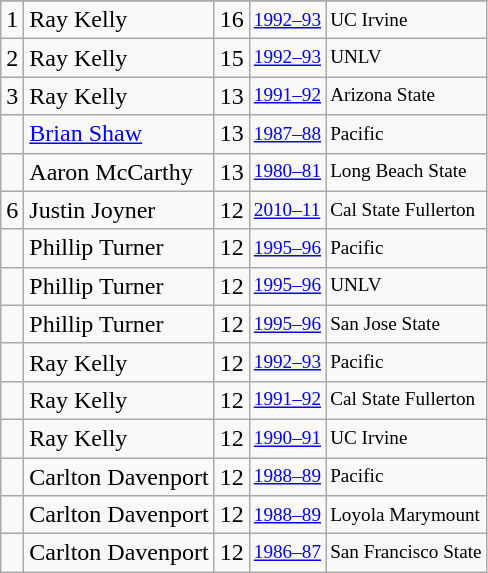<table class="wikitable">
<tr>
</tr>
<tr>
<td>1</td>
<td>Ray Kelly</td>
<td>16</td>
<td style="font-size:80%;"><a href='#'>1992–93</a></td>
<td style="font-size:80%;">UC Irvine</td>
</tr>
<tr>
<td>2</td>
<td>Ray Kelly</td>
<td>15</td>
<td style="font-size:80%;"><a href='#'>1992–93</a></td>
<td style="font-size:80%;">UNLV</td>
</tr>
<tr>
<td>3</td>
<td>Ray Kelly</td>
<td>13</td>
<td style="font-size:80%;"><a href='#'>1991–92</a></td>
<td style="font-size:80%;">Arizona State</td>
</tr>
<tr>
<td></td>
<td><a href='#'>Brian Shaw</a></td>
<td>13</td>
<td style="font-size:80%;"><a href='#'>1987–88</a></td>
<td style="font-size:80%;">Pacific</td>
</tr>
<tr>
<td></td>
<td>Aaron McCarthy</td>
<td>13</td>
<td style="font-size:80%;"><a href='#'>1980–81</a></td>
<td style="font-size:80%;">Long Beach State</td>
</tr>
<tr>
<td>6</td>
<td>Justin Joyner</td>
<td>12</td>
<td style="font-size:80%;"><a href='#'>2010–11</a></td>
<td style="font-size:80%;">Cal State Fullerton</td>
</tr>
<tr>
<td></td>
<td>Phillip Turner</td>
<td>12</td>
<td style="font-size:80%;"><a href='#'>1995–96</a></td>
<td style="font-size:80%;">Pacific</td>
</tr>
<tr>
<td></td>
<td>Phillip Turner</td>
<td>12</td>
<td style="font-size:80%;"><a href='#'>1995–96</a></td>
<td style="font-size:80%;">UNLV</td>
</tr>
<tr>
<td></td>
<td>Phillip Turner</td>
<td>12</td>
<td style="font-size:80%;"><a href='#'>1995–96</a></td>
<td style="font-size:80%;">San Jose State</td>
</tr>
<tr>
<td></td>
<td>Ray Kelly</td>
<td>12</td>
<td style="font-size:80%;"><a href='#'>1992–93</a></td>
<td style="font-size:80%;">Pacific</td>
</tr>
<tr>
<td></td>
<td>Ray Kelly</td>
<td>12</td>
<td style="font-size:80%;"><a href='#'>1991–92</a></td>
<td style="font-size:80%;">Cal State Fullerton</td>
</tr>
<tr>
<td></td>
<td>Ray Kelly</td>
<td>12</td>
<td style="font-size:80%;"><a href='#'>1990–91</a></td>
<td style="font-size:80%;">UC Irvine</td>
</tr>
<tr>
<td></td>
<td>Carlton Davenport</td>
<td>12</td>
<td style="font-size:80%;"><a href='#'>1988–89</a></td>
<td style="font-size:80%;">Pacific</td>
</tr>
<tr>
<td></td>
<td>Carlton Davenport</td>
<td>12</td>
<td style="font-size:80%;"><a href='#'>1988–89</a></td>
<td style="font-size:80%;">Loyola Marymount</td>
</tr>
<tr>
<td></td>
<td>Carlton Davenport</td>
<td>12</td>
<td style="font-size:80%;"><a href='#'>1986–87</a></td>
<td style="font-size:80%;">San Francisco State</td>
</tr>
</table>
